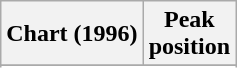<table class="wikitable sortable plainrowheaders">
<tr>
<th>Chart (1996)</th>
<th>Peak<br>position</th>
</tr>
<tr>
</tr>
<tr>
</tr>
</table>
